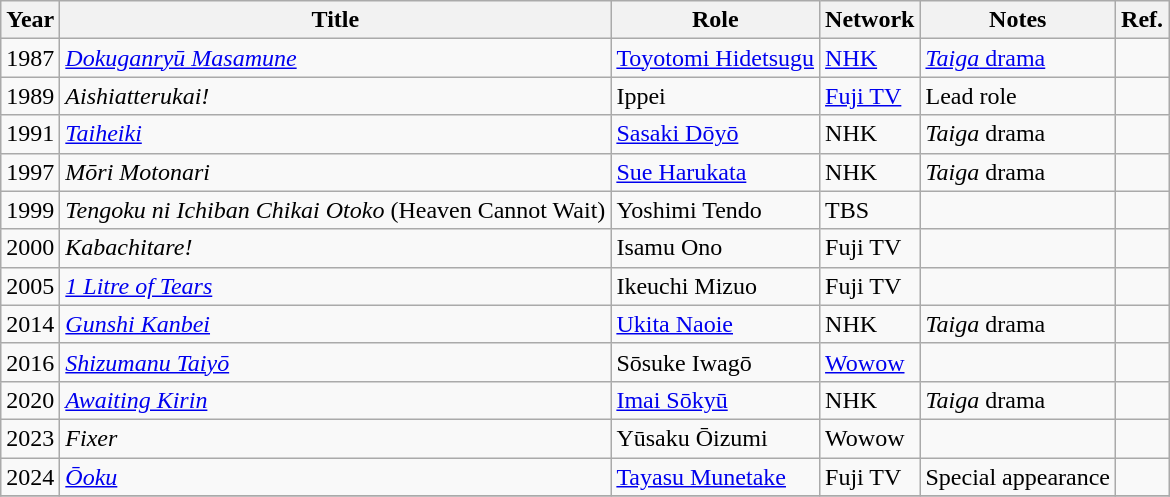<table class="wikitable sortable">
<tr>
<th>Year</th>
<th>Title</th>
<th>Role</th>
<th class="unsortable">Network</th>
<th class="unsortable">Notes</th>
<th class="unsortable">Ref.</th>
</tr>
<tr>
<td>1987</td>
<td><em><a href='#'>Dokuganryū Masamune</a></em></td>
<td><a href='#'>Toyotomi Hidetsugu</a></td>
<td><a href='#'>NHK</a></td>
<td><a href='#'><em>Taiga</em> drama</a></td>
<td></td>
</tr>
<tr>
<td>1989</td>
<td><em>Aishiatterukai!</em></td>
<td>Ippei</td>
<td><a href='#'>Fuji TV</a></td>
<td>Lead role</td>
<td></td>
</tr>
<tr>
<td>1991</td>
<td><em><a href='#'>Taiheiki</a></em></td>
<td><a href='#'>Sasaki Dōyō</a></td>
<td>NHK</td>
<td><em>Taiga</em> drama</td>
<td></td>
</tr>
<tr>
<td>1997</td>
<td><em>Mōri Motonari</em></td>
<td><a href='#'>Sue Harukata</a></td>
<td>NHK</td>
<td><em>Taiga</em> drama</td>
<td></td>
</tr>
<tr>
<td>1999</td>
<td><em>Tengoku ni Ichiban Chikai Otoko</em> (Heaven Cannot Wait)</td>
<td>Yoshimi Tendo</td>
<td>TBS</td>
<td></td>
<td></td>
</tr>
<tr>
<td>2000</td>
<td><em>Kabachitare!</em></td>
<td>Isamu Ono</td>
<td>Fuji TV</td>
<td></td>
<td></td>
</tr>
<tr>
<td>2005</td>
<td><em><a href='#'>1 Litre of Tears</a></em></td>
<td>Ikeuchi Mizuo</td>
<td>Fuji TV</td>
<td></td>
<td></td>
</tr>
<tr>
<td>2014</td>
<td><em><a href='#'>Gunshi Kanbei</a></em></td>
<td><a href='#'>Ukita Naoie</a></td>
<td>NHK</td>
<td><em>Taiga</em> drama</td>
<td></td>
</tr>
<tr>
<td>2016</td>
<td><em><a href='#'>Shizumanu Taiyō</a></em></td>
<td>Sōsuke Iwagō</td>
<td><a href='#'>Wowow</a></td>
<td></td>
<td></td>
</tr>
<tr>
<td>2020</td>
<td><em><a href='#'>Awaiting Kirin</a></em></td>
<td><a href='#'>Imai Sōkyū</a></td>
<td>NHK</td>
<td><em>Taiga</em> drama</td>
<td></td>
</tr>
<tr>
<td>2023</td>
<td><em>Fixer</em></td>
<td>Yūsaku Ōizumi</td>
<td>Wowow</td>
<td></td>
<td></td>
</tr>
<tr>
<td>2024</td>
<td><em><a href='#'>Ōoku</a></em></td>
<td><a href='#'>Tayasu Munetake</a></td>
<td>Fuji TV</td>
<td>Special appearance</td>
<td></td>
</tr>
<tr>
</tr>
</table>
